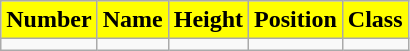<table class="wikitable" style="text-align:center">
<tr>
<th style="background:yellow; color:black;">Number</th>
<th style="background:yellow; color:black;">Name</th>
<th style="background:yellow; color:black;">Height</th>
<th style="background:yellow; color:black;">Position</th>
<th style="background:yellow; color:black;">Class</th>
</tr>
<tr>
<td></td>
<td></td>
<td></td>
<td></td>
<td></td>
</tr>
</table>
